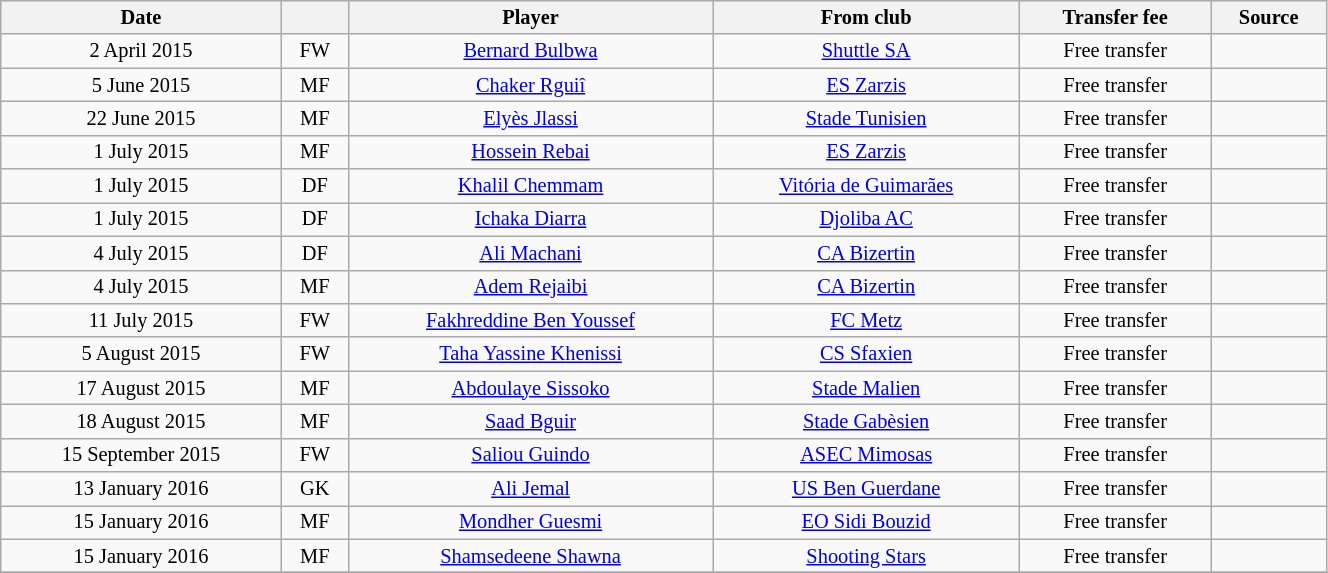<table class="wikitable sortable" style="width:70%; text-align:center; font-size:85%; text-align:centre;">
<tr>
<th>Date</th>
<th></th>
<th>Player</th>
<th>From club</th>
<th>Transfer fee</th>
<th>Source</th>
</tr>
<tr>
<td>2 April 2015</td>
<td>FW</td>
<td> <a href='#'>Bernard Bulbwa</a></td>
<td> <a href='#'>Shuttle SA</a></td>
<td>Free transfer</td>
<td></td>
</tr>
<tr>
<td>5 June 2015</td>
<td>MF</td>
<td> <a href='#'>Chaker Rguiî</a></td>
<td><a href='#'>ES Zarzis</a></td>
<td>Free transfer</td>
<td></td>
</tr>
<tr>
<td>22 June 2015</td>
<td>MF</td>
<td> <a href='#'>Elyès Jlassi</a></td>
<td><a href='#'>Stade Tunisien</a></td>
<td>Free transfer</td>
<td></td>
</tr>
<tr>
<td>1 July 2015</td>
<td>MF</td>
<td> <a href='#'>Hossein Rebai</a></td>
<td><a href='#'>ES Zarzis</a></td>
<td>Free transfer</td>
<td></td>
</tr>
<tr>
<td>1 July 2015</td>
<td>DF</td>
<td> <a href='#'>Khalil Chemmam</a></td>
<td> <a href='#'>Vitória de Guimarães</a></td>
<td>Free transfer</td>
<td></td>
</tr>
<tr>
<td>1 July 2015</td>
<td>DF</td>
<td> <a href='#'>Ichaka Diarra</a></td>
<td> <a href='#'>Djoliba AC</a></td>
<td>Free transfer</td>
<td></td>
</tr>
<tr>
<td>4 July 2015</td>
<td>DF</td>
<td> <a href='#'>Ali Machani</a></td>
<td><a href='#'>CA Bizertin</a></td>
<td>Free transfer</td>
<td></td>
</tr>
<tr>
<td>4 July 2015</td>
<td>MF</td>
<td> <a href='#'>Adem Rejaibi</a></td>
<td><a href='#'>CA Bizertin</a></td>
<td>Free transfer</td>
<td></td>
</tr>
<tr>
<td>11 July 2015</td>
<td>FW</td>
<td> <a href='#'>Fakhreddine Ben Youssef</a></td>
<td> <a href='#'>FC Metz</a></td>
<td>Free transfer</td>
<td></td>
</tr>
<tr>
<td>5 August 2015</td>
<td>FW</td>
<td> <a href='#'>Taha Yassine Khenissi</a></td>
<td><a href='#'>CS Sfaxien</a></td>
<td>Free transfer</td>
<td></td>
</tr>
<tr>
<td>17 August 2015</td>
<td>MF</td>
<td> <a href='#'>Abdoulaye Sissoko</a></td>
<td> <a href='#'>Stade Malien</a></td>
<td>Free transfer</td>
<td></td>
</tr>
<tr>
<td>18 August 2015</td>
<td>MF</td>
<td> <a href='#'>Saad Bguir</a></td>
<td><a href='#'>Stade Gabèsien</a></td>
<td>Free transfer</td>
<td></td>
</tr>
<tr>
<td>15 September 2015</td>
<td>FW</td>
<td> <a href='#'>Saliou Guindo</a></td>
<td> <a href='#'>ASEC Mimosas</a></td>
<td>Free transfer</td>
<td></td>
</tr>
<tr>
<td>13 January 2016</td>
<td>GK</td>
<td> <a href='#'>Ali Jemal</a></td>
<td><a href='#'>US Ben Guerdane</a></td>
<td>Free transfer</td>
<td></td>
</tr>
<tr>
<td>15 January 2016</td>
<td>MF</td>
<td> <a href='#'>Mondher Guesmi</a></td>
<td><a href='#'>EO Sidi Bouzid</a></td>
<td>Free transfer</td>
<td></td>
</tr>
<tr>
<td>15 January 2016</td>
<td>MF</td>
<td> <a href='#'>Shamsedeene Shawna</a></td>
<td> <a href='#'>Shooting Stars</a></td>
<td>Free transfer</td>
<td></td>
</tr>
<tr>
</tr>
</table>
